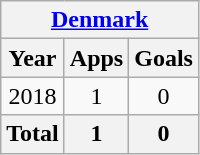<table class="wikitable" style="text-align:center">
<tr>
<th colspan=3><a href='#'>Denmark</a></th>
</tr>
<tr>
<th>Year</th>
<th>Apps</th>
<th>Goals</th>
</tr>
<tr>
<td>2018</td>
<td>1</td>
<td>0</td>
</tr>
<tr>
<th>Total</th>
<th>1</th>
<th>0</th>
</tr>
</table>
